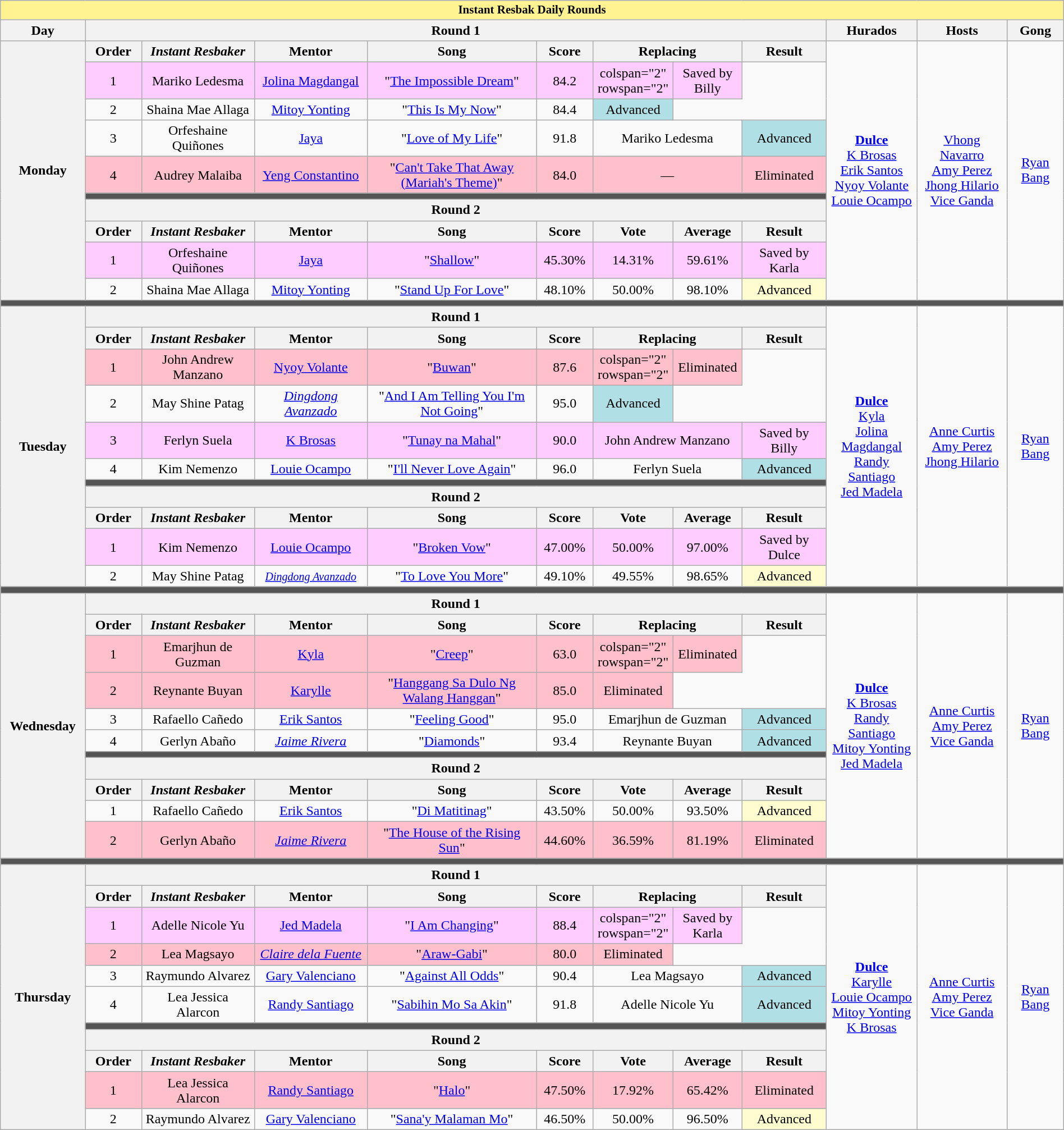<table class="wikitable mw-collapsible mw-collapsed" style="text-align:center; font-size:100%; width:100%;">
<tr>
<th colspan="12" style="background-color:#fff291;font-size:14px">Instant Resbak Daily Rounds</th>
</tr>
<tr>
<th>Day</th>
<th colspan="8">Round 1</th>
<th>Hurados</th>
<th>Hosts</th>
<th>Gong</th>
</tr>
<tr>
<th rowspan="10" width="7.5%">Monday<br></th>
<th width="5%">Order</th>
<th width="10%"><em>Instant Resbaker</em></th>
<th width="10%">Mentor</th>
<th width="15%">Song</th>
<th width="5%">Score</th>
<th colspan="2">Replacing</th>
<th width="7.5%">Result</th>
<td rowspan="10" width="8%"><strong><a href='#'>Dulce</a></strong><br><a href='#'>K Brosas</a><br><a href='#'>Erik Santos</a><br><a href='#'>Nyoy Volante</a><br><a href='#'>Louie Ocampo</a></td>
<td rowspan="10" width="8%"><a href='#'>Vhong Navarro</a><br><a href='#'>Amy Perez</a><br><a href='#'>Jhong Hilario</a><br><a href='#'>Vice Ganda</a></td>
<td rowspan="10" width="5%"><a href='#'>Ryan Bang</a></td>
</tr>
<tr style="background-color:#ffccff;" |>
<td>1</td>
<td>Mariko Ledesma</td>
<td><a href='#'>Jolina Magdangal</a></td>
<td>"<a href='#'>The Impossible Dream</a>"</td>
<td>84.2</td>
<td>colspan="2" rowspan="2" </td>
<td style="background-color:#;">Saved by Billy</td>
</tr>
<tr>
<td>2</td>
<td>Shaina Mae Allaga</td>
<td><a href='#'>Mitoy Yonting</a></td>
<td>"<a href='#'>This Is My Now</a>"</td>
<td>84.4</td>
<td style="background-color:#B0E0E6;">Advanced</td>
</tr>
<tr>
<td>3</td>
<td>Orfeshaine Quiñones</td>
<td><a href='#'>Jaya</a></td>
<td>"<a href='#'>Love of My Life</a>"</td>
<td>91.8</td>
<td colspan="2">Mariko Ledesma</td>
<td style="background-color:#B0E0E6;">Advanced</td>
</tr>
<tr style="background-color:pink;" |>
<td>4</td>
<td>Audrey Malaiba</td>
<td><a href='#'>Yeng Constantino</a></td>
<td>"<a href='#'>Can't Take That Away (Mariah's Theme)</a>"</td>
<td>84.0</td>
<td colspan="2">—</td>
<td>Eliminated</td>
</tr>
<tr>
<td colspan="8" style="background-color:#555;"></td>
</tr>
<tr>
<th colspan="8">Round 2</th>
</tr>
<tr>
<th>Order</th>
<th><em>Instant Resbaker</em></th>
<th>Mentor</th>
<th>Song</th>
<th>Score</th>
<th>Vote</th>
<th>Average</th>
<th>Result</th>
</tr>
<tr style="background-color:#ffccff" |>
<td>1</td>
<td>Orfeshaine Quiñones</td>
<td><a href='#'>Jaya</a></td>
<td>"<a href='#'>Shallow</a>"</td>
<td>45.30%</td>
<td width="5%">14.31%</td>
<td width="5%">59.61%</td>
<td>Saved by Karla</td>
</tr>
<tr>
<td>2</td>
<td>Shaina Mae Allaga</td>
<td><a href='#'>Mitoy Yonting</a></td>
<td>"<a href='#'>Stand Up For Love</a>"</td>
<td>48.10%</td>
<td>50.00%</td>
<td>98.10%</td>
<td style="background-color: #fffdd0;">Advanced</td>
</tr>
<tr>
<td colspan="12" style="background-color:#555;"></td>
</tr>
<tr>
<th rowspan="11">Tuesday<br></th>
<th colspan="8">Round 1</th>
<td rowspan="11"><strong><a href='#'>Dulce</a></strong><br><a href='#'>Kyla</a><br><a href='#'>Jolina Magdangal</a><br><a href='#'>Randy Santiago</a><br><a href='#'>Jed Madela</a></td>
<td rowspan="11"><a href='#'>Anne Curtis</a><br><a href='#'>Amy Perez</a><br><a href='#'>Jhong Hilario</a></td>
<td rowspan="11"><a href='#'>Ryan Bang</a></td>
</tr>
<tr>
<th>Order</th>
<th><em>Instant Resbaker</em></th>
<th>Mentor</th>
<th>Song</th>
<th>Score</th>
<th colspan="2">Replacing</th>
<th>Result</th>
</tr>
<tr style="background-color:pink;" |>
<td>1</td>
<td>John Andrew Manzano</td>
<td><a href='#'>Nyoy Volante</a></td>
<td>"<a href='#'>Buwan</a>"</td>
<td>87.6</td>
<td>colspan="2" rowspan="2" </td>
<td>Eliminated</td>
</tr>
<tr>
<td>2</td>
<td>May Shine Patag</td>
<td><em><a href='#'>Dingdong Avanzado</a></em></td>
<td>"<a href='#'>And I Am Telling You I'm Not Going</a>"</td>
<td>95.0</td>
<td style="background-color: #B0E0E6;">Advanced</td>
</tr>
<tr style="background-color:#ffccff;" |>
<td>3</td>
<td>Ferlyn Suela</td>
<td><a href='#'>K Brosas</a></td>
<td>"<a href='#'>Tunay na Mahal</a>"</td>
<td>90.0</td>
<td colspan="2">John Andrew Manzano</td>
<td>Saved by Billy</td>
</tr>
<tr>
<td>4</td>
<td>Kim Nemenzo</td>
<td><a href='#'>Louie Ocampo</a></td>
<td>"<a href='#'>I'll Never Love Again</a>"</td>
<td>96.0</td>
<td colspan="2">Ferlyn Suela</td>
<td style="background-color: #B0E0E6;">Advanced</td>
</tr>
<tr>
<td colspan="8" style="background-color:#555;"></td>
</tr>
<tr>
<th colspan="8">Round 2</th>
</tr>
<tr>
<th>Order</th>
<th><em>Instant Resbaker</em></th>
<th>Mentor</th>
<th>Song</th>
<th>Score</th>
<th>Vote</th>
<th>Average</th>
<th>Result</th>
</tr>
<tr style="background-color:#ffccff;" |>
<td>1</td>
<td>Kim Nemenzo</td>
<td><a href='#'>Louie Ocampo</a></td>
<td>"<a href='#'>Broken Vow</a>"</td>
<td>47.00%</td>
<td>50.00%</td>
<td>97.00%</td>
<td>Saved by Dulce</td>
</tr>
<tr>
<td>2</td>
<td>May Shine Patag</td>
<td><small><em><a href='#'>Dingdong Avanzado</a></em></small></td>
<td>"<a href='#'>To Love You More</a>"</td>
<td>49.10%</td>
<td>49.55%</td>
<td>98.65%</td>
<td style="background-color:#fffdd0;">Advanced</td>
</tr>
<tr>
<td colspan="12" style="background-color:#555;"></td>
</tr>
<tr>
<th rowspan="11">Wednesday<br></th>
<th colspan="8">Round 1</th>
<td rowspan="11"><strong><a href='#'>Dulce</a></strong><br><a href='#'>K Brosas</a><br><a href='#'>Randy Santiago</a><br><a href='#'>Mitoy Yonting</a><br><a href='#'>Jed Madela</a></td>
<td rowspan="11"><a href='#'>Anne Curtis</a><br><a href='#'>Amy Perez</a><br><a href='#'>Vice Ganda</a></td>
<td rowspan="11"><a href='#'>Ryan Bang</a></td>
</tr>
<tr>
<th>Order</th>
<th><em>Instant Resbaker</em></th>
<th>Mentor</th>
<th>Song</th>
<th>Score</th>
<th colspan="2">Replacing</th>
<th>Result</th>
</tr>
<tr style="background-color:pink;" |>
<td>1</td>
<td>Emarjhun de Guzman</td>
<td><a href='#'>Kyla</a></td>
<td>"<a href='#'>Creep</a>"</td>
<td>63.0</td>
<td>colspan="2" rowspan="2" </td>
<td>Eliminated</td>
</tr>
<tr style="background-color:pink;" |>
<td>2</td>
<td>Reynante Buyan</td>
<td><a href='#'>Karylle</a></td>
<td>"<a href='#'>Hanggang Sa Dulo Ng Walang Hanggan</a>"</td>
<td>85.0</td>
<td>Eliminated</td>
</tr>
<tr>
<td>3</td>
<td>Rafaello Cañedo</td>
<td><a href='#'>Erik Santos</a></td>
<td>"<a href='#'>Feeling Good</a>"</td>
<td>95.0</td>
<td colspan="2">Emarjhun de Guzman</td>
<td style="background-color: #B0E0E6;">Advanced</td>
</tr>
<tr>
<td>4</td>
<td>Gerlyn Abaño</td>
<td><em><a href='#'>Jaime Rivera</a></em></td>
<td>"<a href='#'>Diamonds</a>"</td>
<td>93.4</td>
<td colspan="2">Reynante Buyan</td>
<td style="background-color: #B0E0E6;">Advanced</td>
</tr>
<tr>
<td colspan="8" style="background-color:#555;"></td>
</tr>
<tr>
<th colspan="8">Round 2</th>
</tr>
<tr>
<th>Order</th>
<th><em>Instant Resbaker</em></th>
<th>Mentor</th>
<th>Song</th>
<th>Score</th>
<th>Vote</th>
<th>Average</th>
<th>Result</th>
</tr>
<tr>
<td>1</td>
<td>Rafaello Cañedo</td>
<td><a href='#'>Erik Santos</a></td>
<td>"<a href='#'>Di Matitinag</a>"</td>
<td>43.50%</td>
<td>50.00%</td>
<td>93.50%</td>
<td style="background-color: #fffdd0;">Advanced</td>
</tr>
<tr style="background-color:pink;" |>
<td>2</td>
<td>Gerlyn Abaño</td>
<td><em><a href='#'>Jaime Rivera</a></em></td>
<td>"<a href='#'>The House of the Rising Sun</a>"</td>
<td>44.60%</td>
<td>36.59%</td>
<td>81.19%</td>
<td>Eliminated</td>
</tr>
<tr>
<td colspan="12" style="background-color:#555;"></td>
</tr>
<tr>
<th rowspan="11">Thursday<br></th>
<th colspan="8">Round 1</th>
<td rowspan="11"><strong><a href='#'>Dulce</a></strong><br><a href='#'>Karylle</a><br><a href='#'>Louie Ocampo</a><br><a href='#'>Mitoy Yonting</a><br><a href='#'>K Brosas</a></td>
<td rowspan="11"><a href='#'>Anne Curtis</a><br><a href='#'>Amy Perez</a><br><a href='#'>Vice Ganda</a></td>
<td rowspan="11"><a href='#'>Ryan Bang</a></td>
</tr>
<tr>
<th>Order</th>
<th><em>Instant Resbaker</em></th>
<th>Mentor</th>
<th>Song</th>
<th>Score</th>
<th colspan="2">Replacing</th>
<th>Result</th>
</tr>
<tr style="background-color:#ffccff;" |>
<td>1</td>
<td>Adelle Nicole Yu</td>
<td><a href='#'>Jed Madela</a></td>
<td>"<a href='#'>I Am Changing</a>"</td>
<td>88.4</td>
<td>colspan="2" rowspan="2" </td>
<td>Saved by Karla</td>
</tr>
<tr style="background-color:pink;" |>
<td>2</td>
<td>Lea Magsayo</td>
<td><em><a href='#'>Claire dela Fuente</a></em></td>
<td>"<a href='#'>Araw-Gabi</a>"</td>
<td>80.0</td>
<td>Eliminated</td>
</tr>
<tr>
<td>3</td>
<td>Raymundo Alvarez</td>
<td><a href='#'>Gary Valenciano</a></td>
<td>"<a href='#'>Against All Odds</a>"</td>
<td>90.4</td>
<td colspan="2">Lea Magsayo</td>
<td style="background-color: #B0E0E6;">Advanced</td>
</tr>
<tr>
<td>4</td>
<td>Lea Jessica Alarcon</td>
<td><a href='#'>Randy Santiago</a></td>
<td>"<a href='#'>Sabihin Mo Sa Akin</a>"</td>
<td>91.8</td>
<td colspan="2">Adelle Nicole Yu</td>
<td style="background-color: #B0E0E6;">Advanced</td>
</tr>
<tr>
<td colspan="8" style="background-color:#555;"></td>
</tr>
<tr>
<th colspan="8">Round 2</th>
</tr>
<tr>
<th>Order</th>
<th><em>Instant Resbaker</em></th>
<th>Mentor</th>
<th>Song</th>
<th>Score</th>
<th>Vote</th>
<th>Average</th>
<th>Result</th>
</tr>
<tr style="background-color:pink;" |>
<td>1</td>
<td>Lea Jessica Alarcon</td>
<td><a href='#'>Randy Santiago</a></td>
<td>"<a href='#'>Halo</a>"</td>
<td>47.50%</td>
<td>17.92%</td>
<td>65.42%</td>
<td>Eliminated</td>
</tr>
<tr>
<td>2</td>
<td>Raymundo Alvarez</td>
<td><a href='#'>Gary Valenciano</a></td>
<td>"<a href='#'>Sana'y Malaman Mo</a>"</td>
<td>46.50%</td>
<td>50.00%</td>
<td>96.50%</td>
<td style="background-color:#fffdd0;">Advanced</td>
</tr>
</table>
